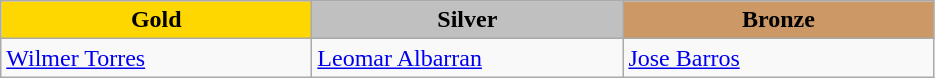<table class="wikitable" style="text-align:left">
<tr align="center">
<td width=200 bgcolor=gold><strong>Gold</strong></td>
<td width=200 bgcolor=silver><strong>Silver</strong></td>
<td width=200 bgcolor=CC9966><strong>Bronze</strong></td>
</tr>
<tr>
<td><a href='#'>Wilmer Torres</a><br><em></em></td>
<td><a href='#'>Leomar Albarran</a><br><em></em></td>
<td><a href='#'>Jose Barros</a><br><em></em></td>
</tr>
</table>
